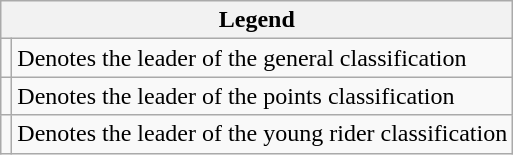<table class="wikitable">
<tr>
<th colspan="2">Legend</th>
</tr>
<tr>
<td></td>
<td>Denotes the leader of the general classification</td>
</tr>
<tr>
<td></td>
<td>Denotes the leader of the points classification</td>
</tr>
<tr>
<td></td>
<td>Denotes the leader of the young rider classification</td>
</tr>
</table>
